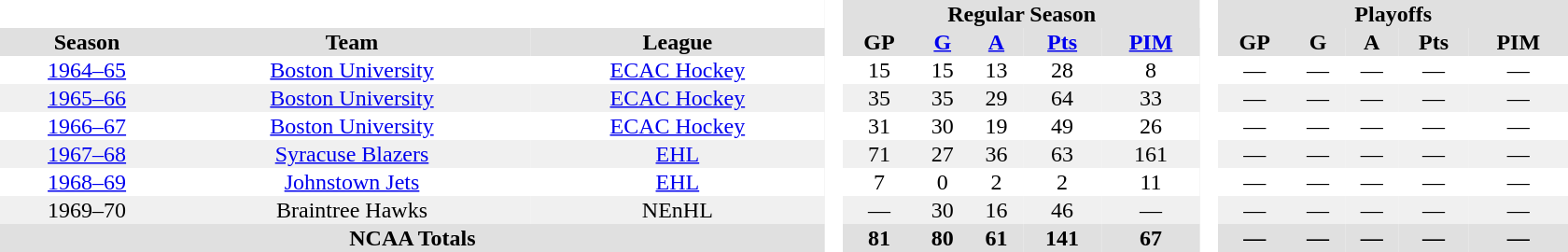<table border="0" cellpadding="1" cellspacing="0" style="text-align:center; width:70em">
<tr bgcolor="#e0e0e0">
<th colspan="3"  bgcolor="#ffffff"> </th>
<th rowspan="99" bgcolor="#ffffff"> </th>
<th colspan="5">Regular Season</th>
<th rowspan="99" bgcolor="#ffffff"> </th>
<th colspan="5">Playoffs</th>
</tr>
<tr bgcolor="#e0e0e0">
<th>Season</th>
<th>Team</th>
<th>League</th>
<th>GP</th>
<th><a href='#'>G</a></th>
<th><a href='#'>A</a></th>
<th><a href='#'>Pts</a></th>
<th><a href='#'>PIM</a></th>
<th>GP</th>
<th>G</th>
<th>A</th>
<th>Pts</th>
<th>PIM</th>
</tr>
<tr>
<td><a href='#'>1964–65</a></td>
<td><a href='#'>Boston University</a></td>
<td><a href='#'>ECAC Hockey</a></td>
<td>15</td>
<td>15</td>
<td>13</td>
<td>28</td>
<td>8</td>
<td>—</td>
<td>—</td>
<td>—</td>
<td>—</td>
<td>—</td>
</tr>
<tr bgcolor=f0f0f0>
<td><a href='#'>1965–66</a></td>
<td><a href='#'>Boston University</a></td>
<td><a href='#'>ECAC Hockey</a></td>
<td>35</td>
<td>35</td>
<td>29</td>
<td>64</td>
<td>33</td>
<td>—</td>
<td>—</td>
<td>—</td>
<td>—</td>
<td>—</td>
</tr>
<tr>
<td><a href='#'>1966–67</a></td>
<td><a href='#'>Boston University</a></td>
<td><a href='#'>ECAC Hockey</a></td>
<td>31</td>
<td>30</td>
<td>19</td>
<td>49</td>
<td>26</td>
<td>—</td>
<td>—</td>
<td>—</td>
<td>—</td>
<td>—</td>
</tr>
<tr bgcolor=f0f0f0>
<td><a href='#'>1967–68</a></td>
<td><a href='#'>Syracuse Blazers</a></td>
<td><a href='#'>EHL</a></td>
<td>71</td>
<td>27</td>
<td>36</td>
<td>63</td>
<td>161</td>
<td>—</td>
<td>—</td>
<td>—</td>
<td>—</td>
<td>—</td>
</tr>
<tr>
<td><a href='#'>1968–69</a></td>
<td><a href='#'>Johnstown Jets</a></td>
<td><a href='#'>EHL</a></td>
<td>7</td>
<td>0</td>
<td>2</td>
<td>2</td>
<td>11</td>
<td>—</td>
<td>—</td>
<td>—</td>
<td>—</td>
<td>—</td>
</tr>
<tr bgcolor=f0f0f0>
<td>1969–70</td>
<td>Braintree Hawks</td>
<td>NEnHL</td>
<td>—</td>
<td>30</td>
<td>16</td>
<td>46</td>
<td>—</td>
<td>—</td>
<td>—</td>
<td>—</td>
<td>—</td>
<td>—</td>
</tr>
<tr bgcolor="#e0e0e0">
<th colspan="3">NCAA Totals</th>
<th>81</th>
<th>80</th>
<th>61</th>
<th>141</th>
<th>67</th>
<th>—</th>
<th>—</th>
<th>—</th>
<th>—</th>
<th>—</th>
</tr>
</table>
